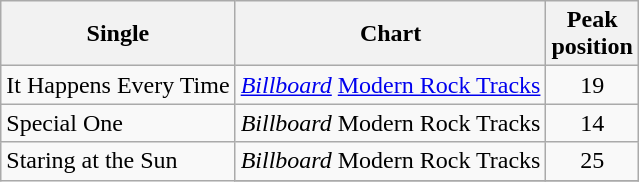<table class="wikitable">
<tr>
<th style="text-align:center;">Single</th>
<th style="text-align:center;">Chart</th>
<th style="text-align:center;">Peak<br>position</th>
</tr>
<tr>
<td>It Happens Every Time</td>
<td><em><a href='#'>Billboard</a></em> <a href='#'>Modern Rock Tracks</a></td>
<td style="text-align:center;">19</td>
</tr>
<tr>
<td>Special One</td>
<td><em>Billboard</em> Modern Rock Tracks</td>
<td style="text-align:center;">14</td>
</tr>
<tr>
<td rowspan="2">Staring at the Sun</td>
<td><em>Billboard</em> Modern Rock Tracks</td>
<td style="text-align:center;">25</td>
</tr>
<tr>
</tr>
</table>
